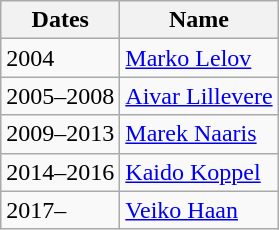<table class="wikitable">
<tr>
<th>Dates</th>
<th>Name</th>
</tr>
<tr>
<td>2004</td>
<td> <a href='#'>Marko Lelov</a></td>
</tr>
<tr>
<td>2005–2008</td>
<td> <a href='#'>Aivar Lillevere</a></td>
</tr>
<tr>
<td>2009–2013</td>
<td> <a href='#'>Marek Naaris</a></td>
</tr>
<tr>
<td>2014–2016</td>
<td> <a href='#'>Kaido Koppel</a></td>
</tr>
<tr>
<td>2017–</td>
<td> <a href='#'>Veiko Haan</a></td>
</tr>
</table>
